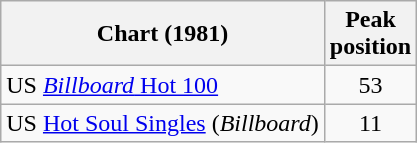<table class="wikitable">
<tr>
<th>Chart (1981)</th>
<th>Peak<br>position</th>
</tr>
<tr>
<td>US <a href='#'><em>Billboard</em> Hot 100</a></td>
<td align="center">53</td>
</tr>
<tr>
<td>US <a href='#'>Hot Soul Singles</a> (<em>Billboard</em>)</td>
<td align="center">11</td>
</tr>
</table>
